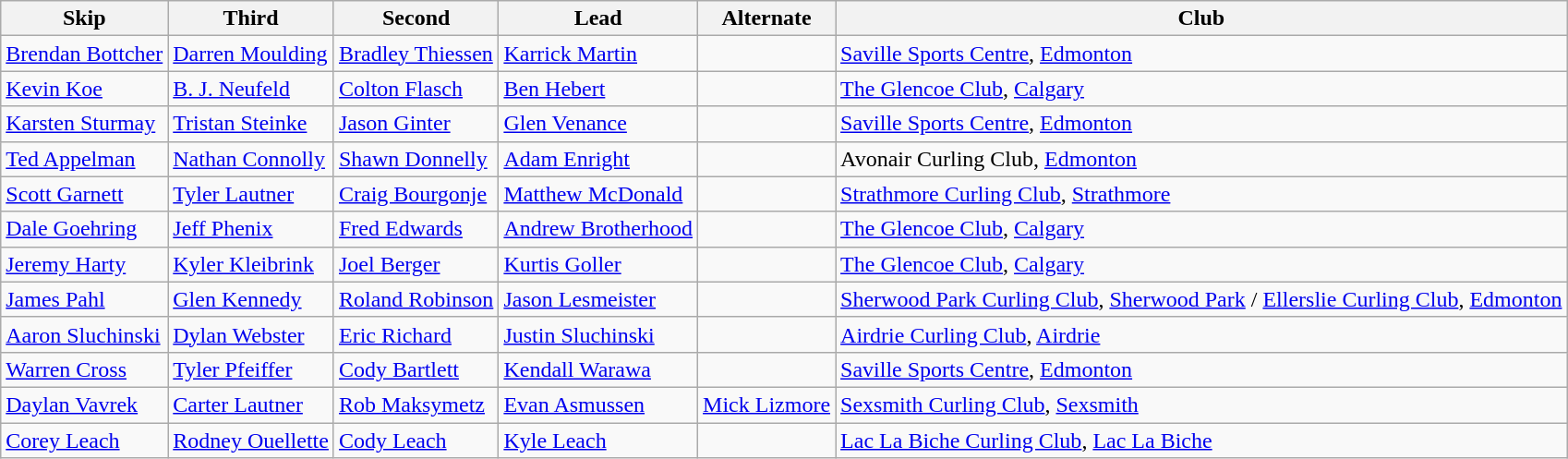<table class="wikitable" border="1">
<tr>
<th>Skip</th>
<th>Third</th>
<th>Second</th>
<th>Lead</th>
<th>Alternate</th>
<th>Club</th>
</tr>
<tr>
<td><a href='#'>Brendan Bottcher</a></td>
<td><a href='#'>Darren Moulding</a></td>
<td><a href='#'>Bradley Thiessen</a></td>
<td><a href='#'>Karrick Martin</a></td>
<td></td>
<td><a href='#'>Saville Sports Centre</a>, <a href='#'>Edmonton</a></td>
</tr>
<tr>
<td><a href='#'>Kevin Koe</a></td>
<td><a href='#'>B. J. Neufeld</a></td>
<td><a href='#'>Colton Flasch</a></td>
<td><a href='#'>Ben Hebert</a></td>
<td></td>
<td><a href='#'>The Glencoe Club</a>, <a href='#'>Calgary</a></td>
</tr>
<tr>
<td><a href='#'>Karsten Sturmay</a></td>
<td><a href='#'>Tristan Steinke</a></td>
<td><a href='#'>Jason Ginter</a></td>
<td><a href='#'>Glen Venance</a></td>
<td></td>
<td><a href='#'>Saville Sports Centre</a>, <a href='#'>Edmonton</a></td>
</tr>
<tr>
<td><a href='#'>Ted Appelman</a></td>
<td><a href='#'>Nathan Connolly</a></td>
<td><a href='#'>Shawn Donnelly</a></td>
<td><a href='#'>Adam Enright</a></td>
<td></td>
<td>Avonair Curling Club, <a href='#'>Edmonton</a></td>
</tr>
<tr>
<td><a href='#'>Scott Garnett</a></td>
<td><a href='#'>Tyler Lautner</a></td>
<td><a href='#'>Craig Bourgonje</a></td>
<td><a href='#'>Matthew McDonald</a></td>
<td></td>
<td><a href='#'>Strathmore Curling Club</a>, <a href='#'>Strathmore</a></td>
</tr>
<tr>
<td><a href='#'>Dale Goehring</a></td>
<td><a href='#'>Jeff Phenix</a></td>
<td><a href='#'>Fred Edwards</a></td>
<td><a href='#'>Andrew Brotherhood</a></td>
<td></td>
<td><a href='#'>The Glencoe Club</a>, <a href='#'>Calgary</a></td>
</tr>
<tr>
<td><a href='#'>Jeremy Harty</a></td>
<td><a href='#'>Kyler Kleibrink</a></td>
<td><a href='#'>Joel Berger</a></td>
<td><a href='#'>Kurtis Goller</a></td>
<td></td>
<td><a href='#'>The Glencoe Club</a>, <a href='#'>Calgary</a></td>
</tr>
<tr>
<td><a href='#'>James Pahl</a></td>
<td><a href='#'>Glen Kennedy</a></td>
<td><a href='#'>Roland Robinson</a></td>
<td><a href='#'>Jason Lesmeister</a></td>
<td></td>
<td><a href='#'>Sherwood Park Curling Club</a>, <a href='#'>Sherwood Park</a> / <a href='#'>Ellerslie Curling Club</a>, <a href='#'>Edmonton</a></td>
</tr>
<tr>
<td><a href='#'>Aaron Sluchinski</a></td>
<td><a href='#'>Dylan Webster</a></td>
<td><a href='#'>Eric Richard</a></td>
<td><a href='#'>Justin Sluchinski</a></td>
<td></td>
<td><a href='#'>Airdrie Curling Club</a>, <a href='#'>Airdrie</a></td>
</tr>
<tr>
<td><a href='#'>Warren Cross</a></td>
<td><a href='#'>Tyler Pfeiffer</a></td>
<td><a href='#'>Cody Bartlett</a></td>
<td><a href='#'>Kendall Warawa</a></td>
<td></td>
<td><a href='#'>Saville Sports Centre</a>, <a href='#'>Edmonton</a></td>
</tr>
<tr>
<td><a href='#'>Daylan Vavrek</a></td>
<td><a href='#'>Carter Lautner</a></td>
<td><a href='#'>Rob Maksymetz</a></td>
<td><a href='#'>Evan Asmussen</a></td>
<td><a href='#'>Mick Lizmore</a></td>
<td><a href='#'>Sexsmith Curling Club</a>, <a href='#'>Sexsmith</a></td>
</tr>
<tr>
<td><a href='#'>Corey Leach</a></td>
<td><a href='#'>Rodney Ouellette</a></td>
<td><a href='#'>Cody Leach</a></td>
<td><a href='#'>Kyle Leach</a></td>
<td></td>
<td><a href='#'>Lac La Biche Curling Club</a>, <a href='#'>Lac La Biche</a></td>
</tr>
</table>
